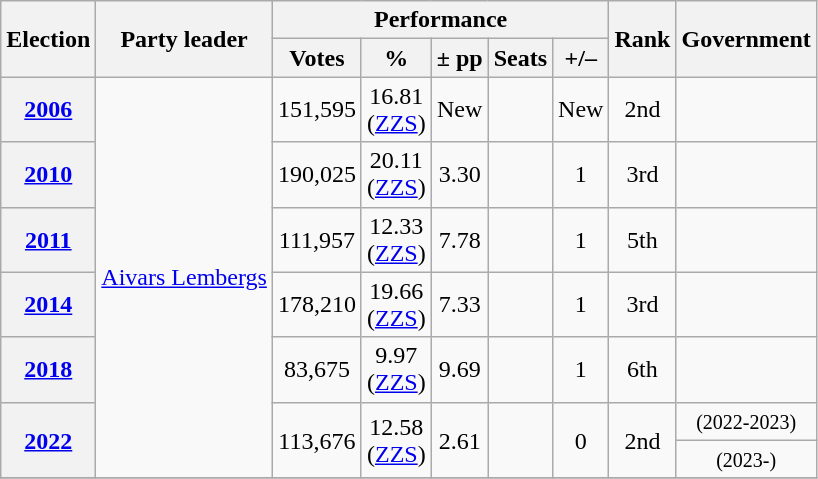<table class=wikitable style=text-align:center>
<tr>
<th rowspan="2"><strong>Election</strong></th>
<th rowspan="2">Party leader</th>
<th colspan="5" scope="col">Performance</th>
<th rowspan="2">Rank</th>
<th rowspan="2">Government</th>
</tr>
<tr>
<th><strong>Votes</strong></th>
<th><strong>%</strong></th>
<th><strong>± pp</strong></th>
<th><strong>Seats</strong></th>
<th><strong>+/–</strong></th>
</tr>
<tr>
<th><a href='#'>2006</a></th>
<td rowspan=7><a href='#'>Aivars Lembergs</a></td>
<td>151,595</td>
<td>16.81<br>(<a href='#'>ZZS</a>)</td>
<td>New</td>
<td></td>
<td>New</td>
<td>2nd</td>
<td></td>
</tr>
<tr>
<th><a href='#'>2010</a></th>
<td>190,025</td>
<td>20.11<br>(<a href='#'>ZZS</a>)</td>
<td> 3.30</td>
<td></td>
<td> 1</td>
<td> 3rd</td>
<td></td>
</tr>
<tr>
<th><a href='#'>2011</a></th>
<td>111,957</td>
<td>12.33<br>(<a href='#'>ZZS</a>)</td>
<td> 7.78</td>
<td></td>
<td> 1</td>
<td> 5th</td>
<td></td>
</tr>
<tr>
<th><a href='#'>2014</a></th>
<td>178,210</td>
<td>19.66<br>(<a href='#'>ZZS</a>)</td>
<td> 7.33</td>
<td></td>
<td> 1</td>
<td> 3rd</td>
<td></td>
</tr>
<tr>
<th><a href='#'>2018</a></th>
<td>83,675</td>
<td>9.97<br>(<a href='#'>ZZS</a>)</td>
<td> 9.69</td>
<td></td>
<td> 1</td>
<td> 6th</td>
<td></td>
</tr>
<tr>
<th rowspan="2"><a href='#'>2022</a></th>
<td rowspan="2">113,676</td>
<td rowspan="2">12.58<br>(<a href='#'>ZZS</a>)</td>
<td rowspan="2"> 2.61</td>
<td rowspan="2"></td>
<td rowspan="2"> 0</td>
<td rowspan="2"> 2nd</td>
<td> <small>(2022-2023)</small></td>
</tr>
<tr>
<td> <small>(2023-)</small></td>
</tr>
<tr>
</tr>
</table>
